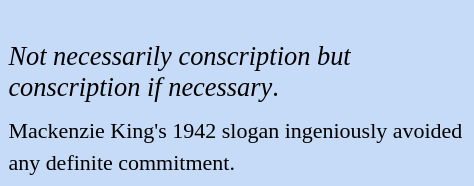<table class="toccolours" style="float: left; margin-left: 1em; margin-right: 1em; font-size: 110%; background:#c6dbf7; color:black; width:23em; max-width: 25%;" cellspacing="5">
<tr>
<td style="text-align: left;"><br><em>Not necessarily conscription but conscription if necessary</em>.</td>
</tr>
<tr>
<td style="text-align: left;"><small>Mackenzie King's 1942 slogan ingeniously avoided any definite commitment.</small></td>
</tr>
</table>
